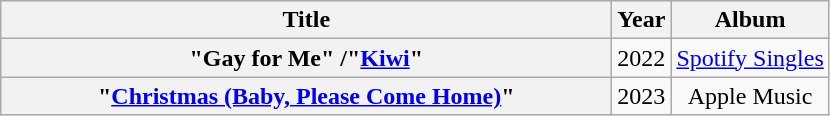<table class="wikitable plainrowheaders" style="text-align:center;">
<tr>
<th scope="col" rowspan="1" style="width:25em;">Title</th>
<th scope="col" rowspan="1" style="width:1em;">Year</th>
<th scope="col" rowspan="1">Album</th>
</tr>
<tr>
<th scope="row">"Gay for Me" /"<a href='#'>Kiwi</a>"</th>
<td>2022</td>
<td><a href='#'>Spotify Singles</a></td>
</tr>
<tr>
<th scope="row">"<a href='#'>Christmas (Baby, Please Come Home)</a>"</th>
<td>2023</td>
<td>Apple Music</td>
</tr>
</table>
